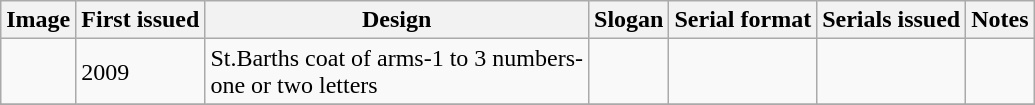<table class="wikitable">
<tr>
<th>Image</th>
<th>First issued</th>
<th>Design</th>
<th>Slogan</th>
<th>Serial format</th>
<th>Serials issued</th>
<th>Notes</th>
</tr>
<tr>
<td></td>
<td>2009</td>
<td>St.Barths coat of arms-1 to 3 numbers-<br>one or two letters</td>
<td></td>
<td></td>
<td></td>
<td></td>
</tr>
<tr>
</tr>
</table>
